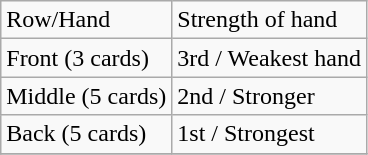<table class="wikitable">
<tr>
<td>Row/Hand</td>
<td>Strength of hand</td>
</tr>
<tr>
<td>Front (3 cards)</td>
<td>3rd / Weakest hand</td>
</tr>
<tr>
<td>Middle (5 cards)</td>
<td>2nd / Stronger</td>
</tr>
<tr>
<td>Back (5 cards)</td>
<td>1st / Strongest</td>
</tr>
<tr>
</tr>
</table>
